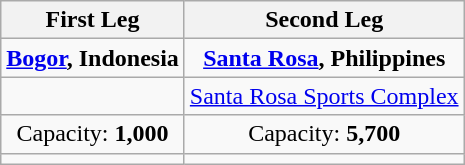<table class="wikitable" style="text-align:center">
<tr>
<th>First Leg</th>
<th>Second Leg</th>
</tr>
<tr>
<td><strong><a href='#'>Bogor</a>, Indonesia</strong></td>
<td><strong><a href='#'>Santa Rosa</a>, Philippines</strong></td>
</tr>
<tr>
<td></td>
<td><a href='#'>Santa Rosa Sports Complex</a></td>
</tr>
<tr>
<td>Capacity: <strong>1,000</strong></td>
<td>Capacity: <strong>5,700</strong></td>
</tr>
<tr>
<td></td>
<td></td>
</tr>
</table>
